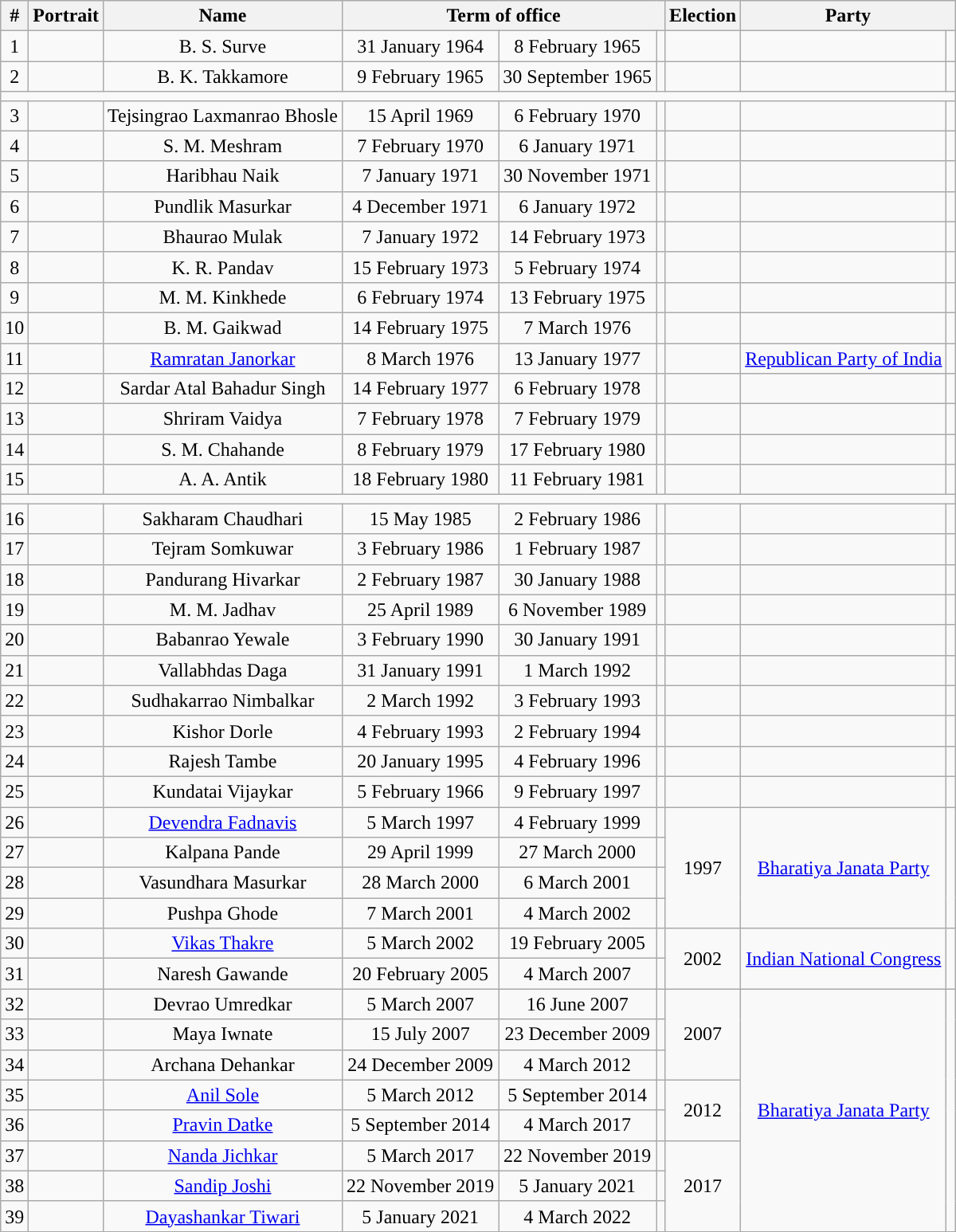<table class="wikitable" style="text-align:center">
<tr>
<th>#</th>
<th>Portrait</th>
<th>Name</th>
<th colspan="3">Term of office</th>
<th>Election</th>
<th colspan="2">Party</th>
</tr>
<tr>
<td>1</td>
<td></td>
<td>B. S. Surve</td>
<td>31 January 1964</td>
<td>8 February 1965</td>
<td></td>
<td></td>
<td></td>
<td></td>
</tr>
<tr>
<td>2</td>
<td></td>
<td>B. K. Takkamore</td>
<td>9 February 1965</td>
<td>30 September 1965</td>
<td></td>
<td></td>
<td></td>
<td></td>
</tr>
<tr>
<td colspan="9"></td>
</tr>
<tr>
<td>3</td>
<td></td>
<td>Tejsingrao Laxmanrao Bhosle</td>
<td>15 April 1969</td>
<td>6 February 1970</td>
<td></td>
<td></td>
<td></td>
<td></td>
</tr>
<tr>
<td>4</td>
<td></td>
<td>S. M. Meshram</td>
<td>7 February 1970</td>
<td>6 January 1971</td>
<td></td>
<td></td>
<td></td>
<td></td>
</tr>
<tr>
<td>5</td>
<td></td>
<td>Haribhau Naik</td>
<td>7 January 1971</td>
<td>30 November 1971</td>
<td></td>
<td></td>
<td></td>
<td></td>
</tr>
<tr>
<td>6</td>
<td></td>
<td>Pundlik Masurkar</td>
<td>4 December 1971</td>
<td>6 January 1972</td>
<td></td>
<td></td>
<td></td>
<td></td>
</tr>
<tr>
<td>7</td>
<td></td>
<td>Bhaurao Mulak</td>
<td>7 January 1972</td>
<td>14 February 1973</td>
<td></td>
<td></td>
<td></td>
<td></td>
</tr>
<tr>
<td>8</td>
<td></td>
<td>K. R. Pandav</td>
<td>15 February 1973</td>
<td>5 February 1974</td>
<td></td>
<td></td>
<td></td>
<td></td>
</tr>
<tr>
<td>9</td>
<td></td>
<td>M. M. Kinkhede</td>
<td>6 February 1974</td>
<td>13 February 1975</td>
<td></td>
<td></td>
<td></td>
<td></td>
</tr>
<tr>
<td>10</td>
<td></td>
<td>B. M. Gaikwad</td>
<td>14 February 1975</td>
<td>7 March 1976</td>
<td></td>
<td></td>
<td></td>
<td></td>
</tr>
<tr>
<td>11</td>
<td></td>
<td><a href='#'>Ramratan Janorkar</a></td>
<td>8 March 1976</td>
<td>13 January 1977</td>
<td></td>
<td></td>
<td><a href='#'>Republican Party of India</a></td>
<td style="background-color: "></td>
</tr>
<tr>
<td>12</td>
<td></td>
<td>Sardar Atal Bahadur Singh</td>
<td>14 February 1977</td>
<td>6 February 1978</td>
<td></td>
<td></td>
<td></td>
<td></td>
</tr>
<tr>
<td>13</td>
<td></td>
<td>Shriram Vaidya</td>
<td>7 February 1978</td>
<td>7 February 1979</td>
<td></td>
<td></td>
<td></td>
<td></td>
</tr>
<tr>
<td>14</td>
<td></td>
<td>S. M. Chahande</td>
<td>8 February 1979</td>
<td>17 February 1980</td>
<td></td>
<td></td>
<td></td>
<td></td>
</tr>
<tr>
<td>15</td>
<td></td>
<td>A. A. Antik</td>
<td>18 February 1980</td>
<td>11 February 1981</td>
<td></td>
<td></td>
<td></td>
<td></td>
</tr>
<tr>
<td colspan="9"></td>
</tr>
<tr>
<td>16</td>
<td></td>
<td>Sakharam Chaudhari</td>
<td>15 May 1985</td>
<td>2 February 1986</td>
<td></td>
<td></td>
<td></td>
<td></td>
</tr>
<tr>
<td>17</td>
<td></td>
<td>Tejram Somkuwar</td>
<td>3 February 1986</td>
<td>1 February 1987</td>
<td></td>
<td></td>
<td></td>
<td></td>
</tr>
<tr>
<td>18</td>
<td></td>
<td>Pandurang Hivarkar</td>
<td>2 February 1987</td>
<td>30 January 1988</td>
<td></td>
<td></td>
<td></td>
<td></td>
</tr>
<tr>
<td>19</td>
<td></td>
<td>M. M. Jadhav</td>
<td>25 April 1989</td>
<td>6 November 1989</td>
<td></td>
<td></td>
<td></td>
<td></td>
</tr>
<tr>
<td>20</td>
<td></td>
<td>Babanrao Yewale</td>
<td>3 February 1990</td>
<td>30 January 1991</td>
<td></td>
<td></td>
<td></td>
<td></td>
</tr>
<tr>
<td>21</td>
<td></td>
<td>Vallabhdas Daga</td>
<td>31 January 1991</td>
<td>1 March 1992</td>
<td></td>
<td></td>
<td></td>
<td></td>
</tr>
<tr>
<td>22</td>
<td></td>
<td>Sudhakarrao Nimbalkar</td>
<td>2 March 1992</td>
<td>3 February 1993</td>
<td></td>
<td></td>
<td></td>
<td></td>
</tr>
<tr>
<td>23</td>
<td></td>
<td>Kishor Dorle</td>
<td>4 February 1993</td>
<td>2 February 1994</td>
<td></td>
<td></td>
<td></td>
<td></td>
</tr>
<tr>
<td>24</td>
<td></td>
<td>Rajesh Tambe</td>
<td>20 January 1995</td>
<td>4 February 1996</td>
<td></td>
<td></td>
<td></td>
<td></td>
</tr>
<tr>
<td>25</td>
<td></td>
<td>Kundatai Vijaykar</td>
<td>5  February 1966</td>
<td>9 February 1997</td>
<td></td>
<td></td>
<td></td>
<td></td>
</tr>
<tr>
<td>26</td>
<td></td>
<td><a href='#'>Devendra Fadnavis</a></td>
<td>5 March 1997</td>
<td>4 February 1999</td>
<td></td>
<td rowspan="4">1997</td>
<td rowspan="4"><a href='#'>Bharatiya Janata Party</a></td>
<td rowspan="4" style="background-color: "></td>
</tr>
<tr>
<td>27</td>
<td></td>
<td>Kalpana Pande</td>
<td>29 April 1999</td>
<td>27 March 2000</td>
<td></td>
</tr>
<tr>
<td>28</td>
<td></td>
<td>Vasundhara Masurkar</td>
<td>28 March 2000</td>
<td>6 March 2001</td>
<td></td>
</tr>
<tr>
<td>29</td>
<td></td>
<td>Pushpa Ghode</td>
<td>7 March 2001</td>
<td>4 March 2002</td>
<td></td>
</tr>
<tr>
<td>30</td>
<td></td>
<td><a href='#'>Vikas Thakre</a></td>
<td>5 March 2002</td>
<td>19 February 2005</td>
<td></td>
<td rowspan="2">2002</td>
<td rowspan="2"><a href='#'>Indian National Congress</a></td>
<td rowspan="2" style="background-color: "></td>
</tr>
<tr>
<td>31</td>
<td></td>
<td>Naresh Gawande</td>
<td>20 February 2005</td>
<td>4 March 2007</td>
<td></td>
</tr>
<tr>
<td>32</td>
<td></td>
<td>Devrao Umredkar</td>
<td>5 March 2007</td>
<td>16 June 2007</td>
<td></td>
<td rowspan="3">2007</td>
<td rowspan="8"><a href='#'>Bharatiya Janata Party</a></td>
<td rowspan="8" style="background-color: "></td>
</tr>
<tr>
<td>33</td>
<td></td>
<td>Maya Iwnate</td>
<td>15 July 2007</td>
<td>23 December 2009</td>
<td></td>
</tr>
<tr>
<td>34</td>
<td></td>
<td>Archana Dehankar</td>
<td>24 December 2009</td>
<td>4 March 2012</td>
<td></td>
</tr>
<tr>
<td>35</td>
<td></td>
<td><a href='#'>Anil Sole</a></td>
<td>5 March 2012</td>
<td>5 September 2014</td>
<td></td>
<td rowspan="2">2012</td>
</tr>
<tr>
<td>36</td>
<td></td>
<td><a href='#'>Pravin Datke</a></td>
<td>5 September 2014</td>
<td>4 March 2017</td>
<td></td>
</tr>
<tr>
<td>37</td>
<td></td>
<td><a href='#'>Nanda Jichkar</a></td>
<td>5 March 2017</td>
<td>22 November 2019</td>
<td></td>
<td rowspan="3">2017</td>
</tr>
<tr>
<td>38</td>
<td></td>
<td><a href='#'>Sandip Joshi</a></td>
<td>22 November 2019</td>
<td>5 January 2021</td>
<td></td>
</tr>
<tr>
<td>39</td>
<td></td>
<td><a href='#'>Dayashankar Tiwari</a></td>
<td>5 January 2021</td>
<td>4 March 2022</td>
<td></td>
</tr>
</table>
